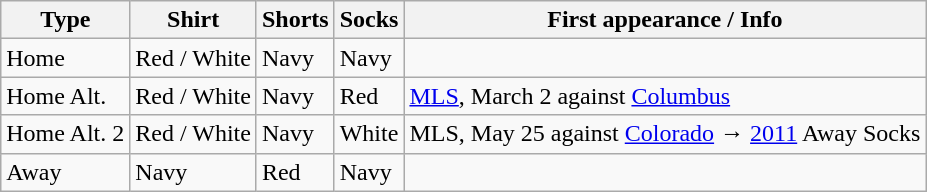<table class="wikitable">
<tr>
<th>Type</th>
<th>Shirt</th>
<th>Shorts</th>
<th>Socks</th>
<th>First appearance / Info</th>
</tr>
<tr>
<td>Home</td>
<td>Red / White</td>
<td>Navy</td>
<td>Navy</td>
<td></td>
</tr>
<tr>
<td>Home Alt.</td>
<td>Red / White</td>
<td>Navy</td>
<td>Red</td>
<td><a href='#'>MLS</a>, March 2 against <a href='#'>Columbus</a></td>
</tr>
<tr>
<td>Home Alt. 2</td>
<td>Red / White</td>
<td>Navy</td>
<td>White</td>
<td>MLS, May 25 against <a href='#'>Colorado</a> → <a href='#'>2011</a> Away Socks</td>
</tr>
<tr>
<td>Away</td>
<td>Navy</td>
<td>Red</td>
<td>Navy</td>
<td></td>
</tr>
</table>
